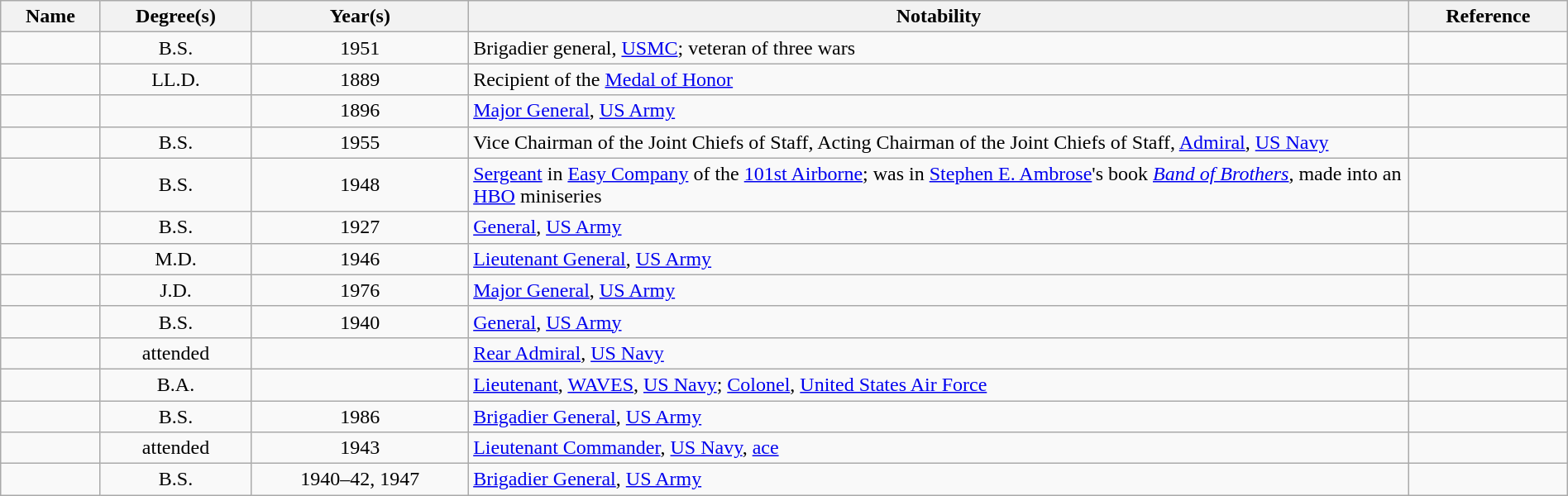<table class="wikitable sortable" style="width:100%">
<tr>
<th width="* ">Name</th>
<th>Degree(s)</th>
<th>Year(s)</th>
<th width="60%" class="unsortable">Notability</th>
<th width="* " class="unsortable">Reference</th>
</tr>
<tr>
<td></td>
<td align="center">B.S.</td>
<td align="center">1951</td>
<td>Brigadier general, <a href='#'>USMC</a>; veteran of three wars</td>
<td align="center"></td>
</tr>
<tr>
<td></td>
<td align="center">LL.D.</td>
<td align="center">1889</td>
<td>Recipient of the <a href='#'>Medal of Honor</a></td>
<td align="center"></td>
</tr>
<tr>
<td></td>
<td align="center"></td>
<td align="center">1896</td>
<td><a href='#'>Major General</a>, <a href='#'>US Army</a></td>
<td align="center"></td>
</tr>
<tr>
<td></td>
<td align="center">B.S.</td>
<td align="center">1955</td>
<td>Vice Chairman of the Joint Chiefs of Staff,  Acting Chairman of the Joint Chiefs of Staff, <a href='#'>Admiral</a>, <a href='#'>US Navy</a></td>
<td align="center"></td>
</tr>
<tr>
<td></td>
<td align="center">B.S.</td>
<td align="center">1948</td>
<td><a href='#'>Sergeant</a> in <a href='#'>Easy Company</a> of the <a href='#'>101st Airborne</a>; was in <a href='#'>Stephen E. Ambrose</a>'s book <em><a href='#'>Band of Brothers</a></em>, made into an <a href='#'>HBO</a> miniseries</td>
<td align="center"></td>
</tr>
<tr>
<td></td>
<td align="center">B.S.</td>
<td align="center">1927</td>
<td><a href='#'>General</a>, <a href='#'>US Army</a></td>
<td align="center"></td>
</tr>
<tr>
<td></td>
<td align="center">M.D.</td>
<td align="center">1946</td>
<td><a href='#'>Lieutenant General</a>, <a href='#'>US Army</a></td>
<td align="center"></td>
</tr>
<tr>
<td></td>
<td align="center">J.D.</td>
<td align="center">1976</td>
<td><a href='#'>Major General</a>, <a href='#'>US Army</a></td>
<td align="center"></td>
</tr>
<tr>
<td></td>
<td align="center">B.S.</td>
<td align="center">1940</td>
<td><a href='#'>General</a>, <a href='#'>US Army</a></td>
<td align="center"></td>
</tr>
<tr>
<td></td>
<td align="center">attended</td>
<td align="center"></td>
<td><a href='#'>Rear Admiral</a>, <a href='#'>US Navy</a></td>
<td align="center"></td>
</tr>
<tr>
<td></td>
<td align="center">B.A.</td>
<td align="center"></td>
<td><a href='#'>Lieutenant</a>, <a href='#'>WAVES</a>, <a href='#'>US Navy</a>; <a href='#'>Colonel</a>, <a href='#'>United States Air Force</a></td>
<td align="center"></td>
</tr>
<tr>
<td></td>
<td align="center">B.S.</td>
<td align="center">1986</td>
<td><a href='#'>Brigadier General</a>, <a href='#'>US Army</a></td>
<td align="center"></td>
</tr>
<tr>
<td></td>
<td align="center">attended</td>
<td align="center">1943</td>
<td><a href='#'>Lieutenant Commander</a>, <a href='#'>US Navy</a>, <a href='#'>ace</a></td>
<td align="center"></td>
</tr>
<tr>
<td></td>
<td align="center">B.S.</td>
<td align="center">1940–42, 1947</td>
<td><a href='#'>Brigadier General</a>, <a href='#'>US Army</a></td>
<td align="center"></td>
</tr>
</table>
